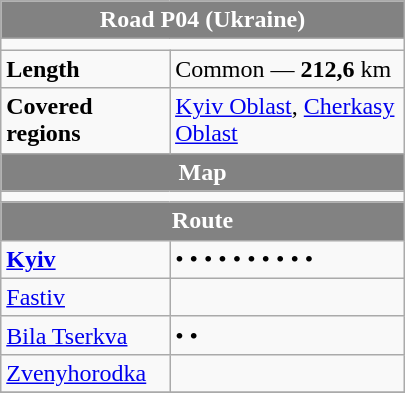<table class="wikitable" align="right" width="270" style="margin-left:0.5em;">
<tr>
<td colspan="2" style="color:#fff;background-color:#828282; text-align: center;"><strong>Road P04 (Ukraine)</strong></td>
</tr>
<tr>
<td colspan="2" style="text-align:center"></td>
</tr>
<tr>
<td><strong>Length</strong></td>
<td>Common — <strong>212,6</strong> km</td>
</tr>
<tr>
<td><strong>Covered regions</strong></td>
<td><a href='#'>Kyiv Oblast</a>, <a href='#'>Cherkasy Oblast</a></td>
</tr>
<tr>
<td colspan="2" style="color:#fff;background-color:#828282; text-align: center;"><strong>Map</strong></td>
</tr>
<tr>
<td colspan="2" style="text-align:center"></td>
</tr>
<tr>
<td colspan="2" style="color:#fff;background-color:#828282; text-align: center;"><strong>Route</strong></td>
</tr>
<tr>
<td><strong><a href='#'>Kyiv</a></strong></td>
<td><small></small> • <small></small> • <small></small> • <small></small> • <small></small> • <small></small> • <small></small> • <small></small> • <small></small> • <small></small> • <small></small></td>
</tr>
<tr>
<td><a href='#'>Fastiv</a></td>
<td><small></small></td>
</tr>
<tr>
<td><a href='#'>Bila Tserkva</a></td>
<td><small></small> • <small></small> • <small></small></td>
</tr>
<tr>
<td><a href='#'>Zvenyhorodka</a></td>
<td><small></small></td>
</tr>
<tr>
</tr>
</table>
